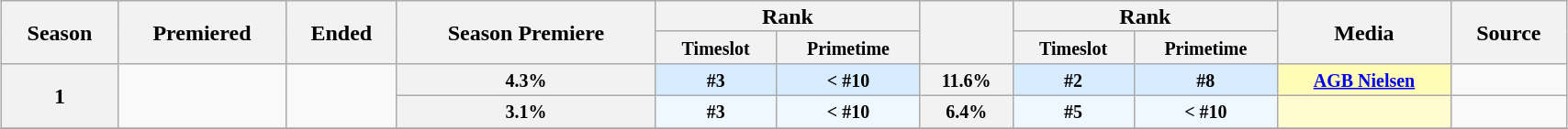<table class="wikitable" style="text-align:center; font-size:100%; line-height:15px; margin:1em auto;" width="90%">
<tr align="center">
<th rowspan="2">Season</th>
<th rowspan="2">Premiered</th>
<th rowspan="2">Ended</th>
<th rowspan="2">Season Premiere</th>
<th colspan="2">Rank</th>
<th rowspan="2"></th>
<th colspan="2">Rank</th>
<th rowspan="2">Media</th>
<th rowspan="2">Source</th>
</tr>
<tr align="center">
<th><small>Timeslot</small></th>
<th><small>Primetime</small></th>
<th><small>Timeslot</small></th>
<th><small>Primetime</small></th>
</tr>
<tr align="center">
<th rowspan="2"><strong>1</strong></th>
<td rowspan="2"><small></small></td>
<td rowspan="2"><small></small></td>
<th><small>4.3%</small></th>
<th style="background:#D7ECFF"><small>#3</small></th>
<th style="background:#D7ECFF"><small>< #10</small></th>
<th><small>11.6%</small></th>
<th style="background:#D7ECFF"><small>#2</small></th>
<th style="background:#D7ECFF"><small>#8</small></th>
<th style="background:#FFFCB7"><small><a href='#'>AGB Nielsen</a></small></th>
<td></td>
</tr>
<tr align="center">
<th><small>3.1%</small></th>
<th style="background:#F0F8FF"><small>#3</small></th>
<th style="background:#F0F8FF"><small>< #10</small></th>
<th><small>6.4%</small></th>
<th style="background:#F0F8FF"><small>#5</small></th>
<th style="background:#F0F8FF"><small>< #10</small></th>
<th style="background:#FFFDD0"><small></small></th>
<td></td>
</tr>
<tr align="center">
</tr>
</table>
